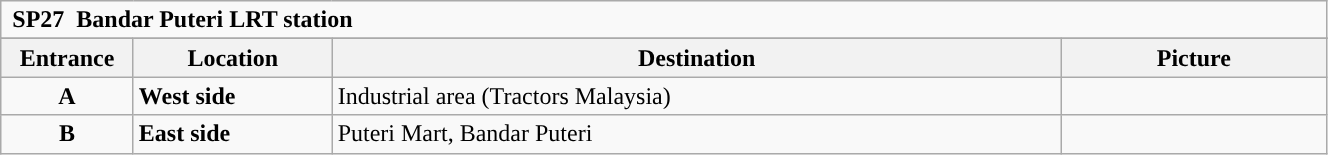<table class="wikitable" style="width:70%">
<tr>
<td colspan=4 bgcolor=><span> <strong>SP27</strong> </span>  <strong>Bandar Puteri LRT station</strong></td>
</tr>
<tr>
</tr>
<tr>
<th style="width:10%">Entrance</th>
<th style="width:15%">Location</th>
<th style="width:55%">Destination</th>
<th style="width:20%;">Picture</th>
</tr>
<tr>
<td align="center"><strong><span>A</span></strong></td>
<td><strong>West side</strong></td>
<td>Industrial area (Tractors Malaysia)</td>
<td></td>
</tr>
<tr>
<td align="center"><strong><span>B</span></strong></td>
<td><strong>East side</strong></td>
<td>Puteri Mart, Bandar Puteri</td>
<td></td>
</tr>
</table>
